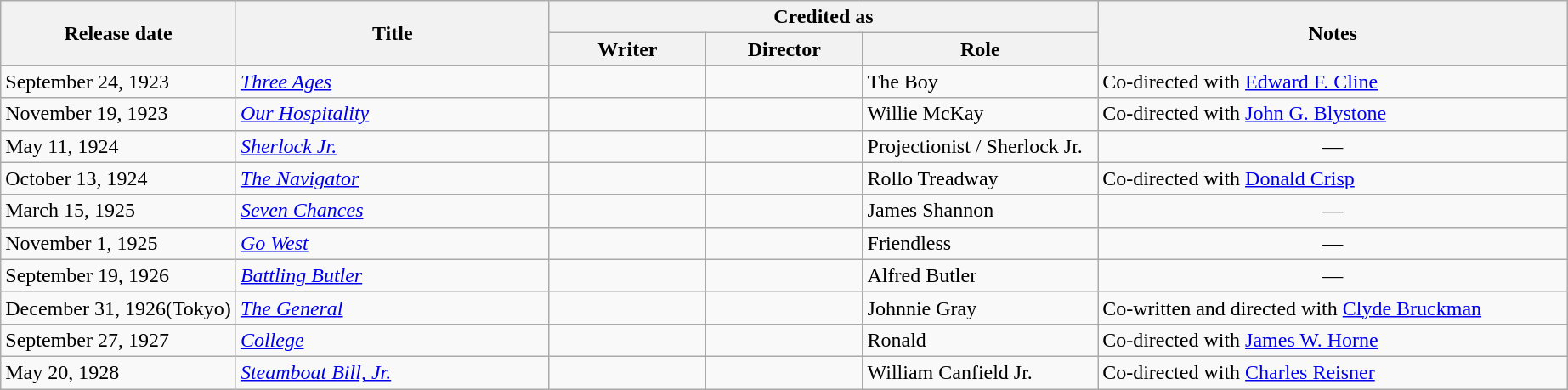<table class=wikitable style="text-align:center">
<tr>
<th style="width:15%;" rowspan="2">Release date</th>
<th style="width:20%;" rowspan="2">Title</th>
<th colspan=3>Credited as</th>
<th rowspan=2>Notes</th>
</tr>
<tr>
<th style="width:10%;">Writer</th>
<th style="width:10%;">Director</th>
<th style="width:15%;">Role</th>
</tr>
<tr>
<td align=left>September 24, 1923</td>
<td align=left><em><a href='#'>Three Ages</a></em></td>
<td></td>
<td></td>
<td align=left>The Boy</td>
<td align=left>Co-directed with <a href='#'>Edward F. Cline</a></td>
</tr>
<tr>
<td align=left>November 19, 1923</td>
<td align=left><em><a href='#'>Our Hospitality</a></em></td>
<td></td>
<td></td>
<td align=left>Willie McKay</td>
<td align=left>Co-directed with <a href='#'>John G. Blystone</a></td>
</tr>
<tr>
<td align=left>May 11, 1924</td>
<td align=left><em><a href='#'>Sherlock Jr.</a></em></td>
<td></td>
<td></td>
<td align=left>Projectionist / Sherlock Jr.</td>
<td>—</td>
</tr>
<tr>
<td align=left>October 13, 1924</td>
<td align=left><em><a href='#'>The Navigator</a></em></td>
<td></td>
<td></td>
<td align=left>Rollo Treadway</td>
<td align=left>Co-directed with <a href='#'>Donald Crisp</a></td>
</tr>
<tr>
<td align=left>March 15, 1925</td>
<td align=left><em><a href='#'>Seven Chances</a></em></td>
<td></td>
<td></td>
<td align=left>James Shannon</td>
<td>—</td>
</tr>
<tr>
<td align=left>November 1, 1925</td>
<td align=left><em><a href='#'>Go West</a></em></td>
<td></td>
<td></td>
<td align=left>Friendless</td>
<td>—</td>
</tr>
<tr>
<td align=left>September 19, 1926</td>
<td align=left><em><a href='#'>Battling Butler</a></em></td>
<td></td>
<td></td>
<td align=left>Alfred Butler</td>
<td>—</td>
</tr>
<tr>
<td align=left>December 31, 1926(Tokyo)<br></td>
<td align=left><em><a href='#'>The General</a></em></td>
<td></td>
<td></td>
<td align=left>Johnnie Gray</td>
<td align=left>Co-written and directed with <a href='#'>Clyde Bruckman</a></td>
</tr>
<tr>
<td align=left>September 27, 1927</td>
<td align=left><em><a href='#'>College</a></em></td>
<td></td>
<td></td>
<td align=left>Ronald</td>
<td align=left>Co-directed with <a href='#'>James W. Horne</a></td>
</tr>
<tr>
<td align=left>May 20, 1928</td>
<td align=left><em><a href='#'>Steamboat Bill, Jr.</a></em></td>
<td></td>
<td></td>
<td align=left>William Canfield Jr.</td>
<td align=left>Co-directed with <a href='#'>Charles Reisner</a></td>
</tr>
</table>
